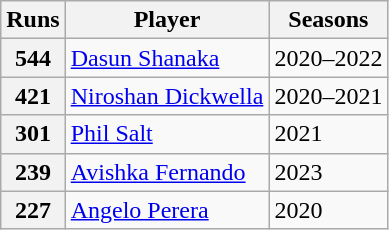<table class="wikitable">
<tr>
<th>Runs</th>
<th>Player</th>
<th>Seasons</th>
</tr>
<tr>
<th>544</th>
<td><a href='#'>Dasun Shanaka</a></td>
<td>2020–2022</td>
</tr>
<tr>
<th>421</th>
<td><a href='#'>Niroshan Dickwella</a></td>
<td>2020–2021</td>
</tr>
<tr>
<th>301</th>
<td><a href='#'>Phil Salt</a></td>
<td>2021</td>
</tr>
<tr>
<th>239</th>
<td><a href='#'>Avishka Fernando</a></td>
<td>2023</td>
</tr>
<tr>
<th>227</th>
<td><a href='#'>Angelo Perera</a></td>
<td>2020</td>
</tr>
</table>
